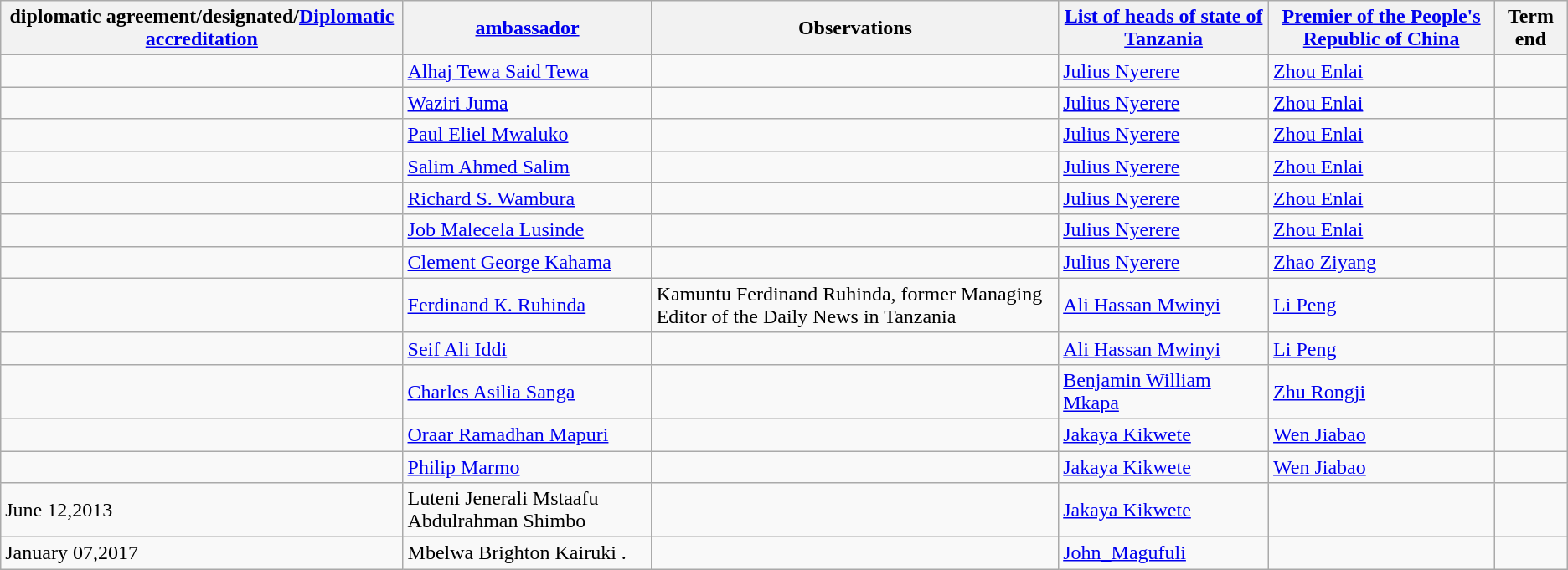<table class="wikitable sortable">
<tr>
<th>diplomatic agreement/designated/<a href='#'>Diplomatic accreditation</a></th>
<th><a href='#'>ambassador</a></th>
<th>Observations</th>
<th><a href='#'>List of heads of state of Tanzania</a></th>
<th><a href='#'>Premier of the People's Republic of China</a></th>
<th>Term end</th>
</tr>
<tr>
<td></td>
<td><a href='#'>Alhaj Tewa Said Tewa</a></td>
<td></td>
<td><a href='#'>Julius Nyerere</a></td>
<td><a href='#'>Zhou Enlai</a></td>
<td></td>
</tr>
<tr>
<td></td>
<td><a href='#'>Waziri Juma</a></td>
<td></td>
<td><a href='#'>Julius Nyerere</a></td>
<td><a href='#'>Zhou Enlai</a></td>
<td></td>
</tr>
<tr>
<td></td>
<td><a href='#'>Paul Eliel Mwaluko</a></td>
<td></td>
<td><a href='#'>Julius Nyerere</a></td>
<td><a href='#'>Zhou Enlai</a></td>
<td></td>
</tr>
<tr>
<td></td>
<td><a href='#'>Salim Ahmed Salim</a></td>
<td></td>
<td><a href='#'>Julius Nyerere</a></td>
<td><a href='#'>Zhou Enlai</a></td>
<td></td>
</tr>
<tr>
<td></td>
<td><a href='#'>Richard S. Wambura</a></td>
<td></td>
<td><a href='#'>Julius Nyerere</a></td>
<td><a href='#'>Zhou Enlai</a></td>
<td></td>
</tr>
<tr>
<td></td>
<td><a href='#'>Job Malecela Lusinde</a></td>
<td></td>
<td><a href='#'>Julius Nyerere</a></td>
<td><a href='#'>Zhou Enlai</a></td>
<td></td>
</tr>
<tr>
<td></td>
<td><a href='#'>Clement George Kahama</a></td>
<td></td>
<td><a href='#'>Julius Nyerere</a></td>
<td><a href='#'>Zhao Ziyang</a></td>
<td></td>
</tr>
<tr>
<td></td>
<td><a href='#'>Ferdinand К. Ruhinda</a></td>
<td>Kamuntu Ferdinand Ruhinda, former Managing Editor of the Daily News in Tanzania</td>
<td><a href='#'>Ali Hassan Mwinyi</a></td>
<td><a href='#'>Li Peng</a></td>
<td></td>
</tr>
<tr>
<td></td>
<td><a href='#'>Seif Ali Iddi</a></td>
<td></td>
<td><a href='#'>Ali Hassan Mwinyi</a></td>
<td><a href='#'>Li Peng</a></td>
<td></td>
</tr>
<tr>
<td></td>
<td><a href='#'>Charles Asilia Sanga</a></td>
<td></td>
<td><a href='#'>Benjamin William Mkapa</a></td>
<td><a href='#'>Zhu Rongji</a></td>
<td></td>
</tr>
<tr>
<td></td>
<td><a href='#'>Oraar Ramadhan Mapuri</a></td>
<td></td>
<td><a href='#'>Jakaya Kikwete</a></td>
<td><a href='#'>Wen Jiabao</a></td>
<td></td>
</tr>
<tr>
<td></td>
<td><a href='#'>Philip Marmo</a></td>
<td></td>
<td><a href='#'>Jakaya Kikwete</a></td>
<td><a href='#'>Wen Jiabao</a></td>
<td></td>
</tr>
<tr>
<td>June 12,2013</td>
<td>Luteni Jenerali Mstaafu Abdulrahman Shimbo</td>
<td></td>
<td><a href='#'>Jakaya Kikwete</a></td>
<td></td>
<td></td>
</tr>
<tr>
<td>January 07,2017</td>
<td>Mbelwa Brighton Kairuki  .</td>
<td></td>
<td><a href='#'>John_Magufuli</a></td>
<td></td>
<td></td>
</tr>
</table>
